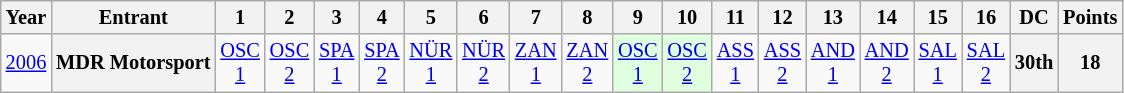<table class="wikitable" style="text-align:center; font-size:85%">
<tr>
<th>Year</th>
<th>Entrant</th>
<th>1</th>
<th>2</th>
<th>3</th>
<th>4</th>
<th>5</th>
<th>6</th>
<th>7</th>
<th>8</th>
<th>9</th>
<th>10</th>
<th>11</th>
<th>12</th>
<th>13</th>
<th>14</th>
<th>15</th>
<th>16</th>
<th>DC</th>
<th>Points</th>
</tr>
<tr>
<td><a href='#'>2006</a></td>
<th nowrap>MDR Motorsport</th>
<td style="background:#;"><a href='#'>OSC<br>1</a><br></td>
<td style="background:#;"><a href='#'>OSC<br>2</a><br></td>
<td style="background:#;"><a href='#'>SPA<br>1</a><br></td>
<td style="background:#;"><a href='#'>SPA<br>2</a><br></td>
<td style="background:#;"><a href='#'>NÜR<br>1</a><br></td>
<td style="background:#;"><a href='#'>NÜR<br>2</a><br></td>
<td style="background:#;"><a href='#'>ZAN<br>1</a><br></td>
<td style="background:#;"><a href='#'>ZAN<br>2</a><br></td>
<td style="background:#DFFFDF;"><a href='#'>OSC<br>1</a><br></td>
<td style="background:#DFFFDF;"><a href='#'>OSC<br>2</a><br></td>
<td style="background:#;"><a href='#'>ASS<br>1</a><br></td>
<td style="background:#;"><a href='#'>ASS<br>2</a><br></td>
<td style="background:#;"><a href='#'>AND<br>1</a><br></td>
<td style="background:#;"><a href='#'>AND<br>2</a><br></td>
<td style="background:#;"><a href='#'>SAL<br>1</a><br></td>
<td style="background:#;"><a href='#'>SAL<br>2</a><br></td>
<th>30th</th>
<th>18</th>
</tr>
</table>
